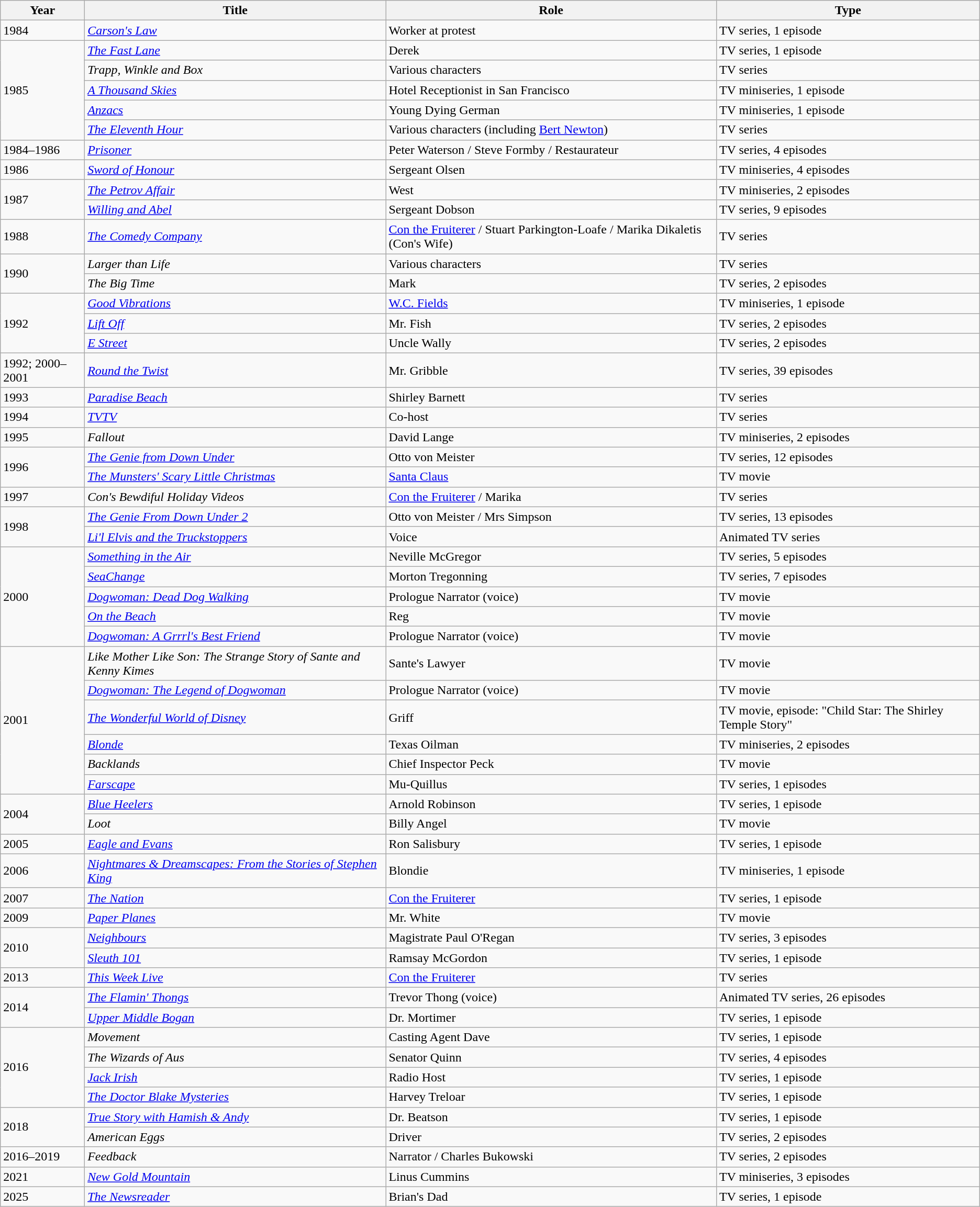<table class="wikitable sortable">
<tr>
<th>Year</th>
<th>Title</th>
<th>Role</th>
<th>Type</th>
</tr>
<tr>
<td>1984</td>
<td><em><a href='#'>Carson's Law</a></em></td>
<td>Worker at protest</td>
<td>TV series, 1 episode</td>
</tr>
<tr>
<td rowspan="5">1985</td>
<td><em><a href='#'>The Fast Lane</a></em></td>
<td>Derek</td>
<td>TV series, 1 episode</td>
</tr>
<tr>
<td><em>Trapp, Winkle and Box</em></td>
<td>Various characters</td>
<td>TV series</td>
</tr>
<tr>
<td><em><a href='#'>A Thousand Skies</a></em></td>
<td>Hotel Receptionist in San Francisco</td>
<td>TV miniseries, 1 episode</td>
</tr>
<tr>
<td><em><a href='#'>Anzacs</a></em></td>
<td>Young Dying German</td>
<td>TV miniseries, 1 episode</td>
</tr>
<tr>
<td><em><a href='#'>The Eleventh Hour</a></em></td>
<td>Various characters (including <a href='#'>Bert Newton</a>)</td>
<td>TV series</td>
</tr>
<tr>
<td>1984–1986</td>
<td><em><a href='#'>Prisoner</a></em></td>
<td>Peter Waterson / Steve Formby / Restaurateur</td>
<td>TV series, 4 episodes</td>
</tr>
<tr>
<td>1986</td>
<td><em><a href='#'>Sword of Honour</a></em></td>
<td>Sergeant Olsen</td>
<td>TV miniseries, 4 episodes</td>
</tr>
<tr>
<td rowspan="2">1987</td>
<td><em><a href='#'>The Petrov Affair</a></em></td>
<td>West</td>
<td>TV miniseries, 2 episodes</td>
</tr>
<tr>
<td><em><a href='#'>Willing and Abel</a></em></td>
<td>Sergeant Dobson</td>
<td>TV series, 9 episodes</td>
</tr>
<tr>
<td>1988</td>
<td><em><a href='#'>The Comedy Company</a></em></td>
<td><a href='#'>Con the Fruiterer</a> / Stuart Parkington-Loafe / Marika Dikaletis (Con's Wife)</td>
<td>TV series</td>
</tr>
<tr>
<td rowspan="2">1990</td>
<td><em>Larger than Life</em></td>
<td>Various characters</td>
<td>TV series</td>
</tr>
<tr>
<td><em>The Big Time</em></td>
<td>Mark</td>
<td>TV series, 2 episodes</td>
</tr>
<tr>
<td rowspan="3">1992</td>
<td><em><a href='#'>Good Vibrations</a></em></td>
<td><a href='#'>W.C. Fields</a></td>
<td>TV miniseries, 1 episode</td>
</tr>
<tr>
<td><em><a href='#'>Lift Off</a></em></td>
<td>Mr. Fish</td>
<td>TV series, 2 episodes</td>
</tr>
<tr>
<td><em><a href='#'>E Street</a></em></td>
<td>Uncle Wally</td>
<td>TV series, 2 episodes</td>
</tr>
<tr>
<td>1992; 2000–2001</td>
<td><em><a href='#'>Round the Twist</a></em></td>
<td>Mr. Gribble</td>
<td>TV series, 39 episodes</td>
</tr>
<tr>
<td>1993</td>
<td><em><a href='#'>Paradise Beach</a></em></td>
<td>Shirley Barnett</td>
<td>TV series</td>
</tr>
<tr>
<td>1994</td>
<td><em><a href='#'>TVTV</a></em></td>
<td>Co-host</td>
<td>TV series</td>
</tr>
<tr>
<td>1995</td>
<td><em>Fallout</em></td>
<td>David Lange</td>
<td>TV miniseries, 2 episodes</td>
</tr>
<tr>
<td rowspan="2">1996</td>
<td><em><a href='#'>The Genie from Down Under</a></em></td>
<td>Otto von Meister</td>
<td>TV series, 12 episodes</td>
</tr>
<tr>
<td><em><a href='#'>The Munsters' Scary Little Christmas</a></em></td>
<td><a href='#'>Santa Claus</a></td>
<td>TV movie</td>
</tr>
<tr>
<td>1997</td>
<td><em>Con's Bewdiful Holiday Videos</em></td>
<td><a href='#'>Con the Fruiterer</a> / Marika</td>
<td>TV series</td>
</tr>
<tr>
<td rowspan="2">1998</td>
<td><em><a href='#'>The Genie From Down Under 2</a></em></td>
<td>Otto von Meister / Mrs Simpson</td>
<td>TV series, 13 episodes</td>
</tr>
<tr>
<td><em><a href='#'>Li'l Elvis and the Truckstoppers</a></em></td>
<td>Voice</td>
<td>Animated TV series</td>
</tr>
<tr>
<td rowspan="5">2000</td>
<td><em><a href='#'>Something in the Air</a></em></td>
<td>Neville McGregor</td>
<td>TV series, 5 episodes</td>
</tr>
<tr>
<td><em><a href='#'>SeaChange</a></em></td>
<td>Morton Tregonning</td>
<td>TV series, 7 episodes</td>
</tr>
<tr>
<td><em><a href='#'>Dogwoman: Dead Dog Walking</a></em></td>
<td>Prologue Narrator (voice)</td>
<td>TV movie</td>
</tr>
<tr>
<td><em><a href='#'>On the Beach</a></em></td>
<td>Reg</td>
<td>TV movie</td>
</tr>
<tr>
<td><em><a href='#'>Dogwoman: A Grrrl's Best Friend</a></em></td>
<td>Prologue Narrator (voice)</td>
<td>TV movie</td>
</tr>
<tr>
<td rowspan="6">2001</td>
<td><em>Like Mother Like Son: The Strange Story of Sante and Kenny Kimes</em></td>
<td>Sante's Lawyer</td>
<td>TV movie</td>
</tr>
<tr>
<td><em><a href='#'>Dogwoman: The Legend of Dogwoman</a></em></td>
<td>Prologue Narrator (voice)</td>
<td>TV movie</td>
</tr>
<tr>
<td><em><a href='#'>The Wonderful World of Disney</a></em></td>
<td>Griff</td>
<td>TV movie, episode: "Child Star: The Shirley Temple Story"</td>
</tr>
<tr>
<td><em><a href='#'>Blonde</a></em></td>
<td>Texas Oilman</td>
<td>TV miniseries, 2 episodes</td>
</tr>
<tr>
<td><em>Backlands</em></td>
<td>Chief Inspector Peck</td>
<td>TV movie</td>
</tr>
<tr>
<td><em><a href='#'>Farscape</a></em></td>
<td>Mu-Quillus</td>
<td>TV series, 1 episodes</td>
</tr>
<tr>
<td rowspan="2">2004</td>
<td><em><a href='#'>Blue Heelers</a></em></td>
<td>Arnold Robinson</td>
<td>TV series, 1 episode</td>
</tr>
<tr>
<td><em>Loot</em></td>
<td>Billy Angel</td>
<td>TV movie</td>
</tr>
<tr>
<td>2005</td>
<td><em><a href='#'>Eagle and Evans</a></em></td>
<td>Ron Salisbury</td>
<td>TV series, 1 episode</td>
</tr>
<tr>
<td>2006</td>
<td><em><a href='#'>Nightmares & Dreamscapes: From the Stories of Stephen King</a></em></td>
<td>Blondie</td>
<td>TV miniseries, 1 episode</td>
</tr>
<tr>
<td>2007</td>
<td><em><a href='#'>The Nation</a></em></td>
<td><a href='#'>Con the Fruiterer</a></td>
<td>TV series, 1 episode</td>
</tr>
<tr>
<td>2009</td>
<td><em><a href='#'>Paper Planes</a></em></td>
<td>Mr. White</td>
<td>TV movie</td>
</tr>
<tr>
<td rowspan="2">2010</td>
<td><em><a href='#'>Neighbours</a></em></td>
<td>Magistrate Paul O'Regan</td>
<td>TV series, 3 episodes</td>
</tr>
<tr>
<td><em><a href='#'>Sleuth 101</a></em></td>
<td>Ramsay McGordon</td>
<td>TV series, 1 episode</td>
</tr>
<tr>
<td>2013</td>
<td><em><a href='#'>This Week Live</a></em></td>
<td><a href='#'>Con the Fruiterer</a></td>
<td>TV series</td>
</tr>
<tr>
<td rowspan="2">2014</td>
<td><em><a href='#'>The Flamin' Thongs</a></em></td>
<td>Trevor Thong (voice)</td>
<td>Animated TV series, 26 episodes</td>
</tr>
<tr>
<td><em><a href='#'>Upper Middle Bogan</a></em></td>
<td>Dr. Mortimer</td>
<td>TV series, 1 episode</td>
</tr>
<tr>
<td rowspan="4">2016</td>
<td><em>Movement</em></td>
<td>Casting Agent Dave</td>
<td>TV series, 1 episode</td>
</tr>
<tr>
<td><em>The Wizards of Aus</em></td>
<td>Senator Quinn</td>
<td>TV series, 4 episodes</td>
</tr>
<tr>
<td><em><a href='#'>Jack Irish</a></em></td>
<td>Radio Host</td>
<td>TV series, 1 episode</td>
</tr>
<tr>
<td><em><a href='#'>The Doctor Blake Mysteries</a></em></td>
<td>Harvey Treloar</td>
<td>TV series, 1 episode</td>
</tr>
<tr>
<td rowspan="2">2018</td>
<td><em><a href='#'>True Story with Hamish & Andy</a></em></td>
<td>Dr. Beatson</td>
<td>TV series, 1 episode</td>
</tr>
<tr>
<td><em>American Eggs</em></td>
<td>Driver</td>
<td>TV series, 2 episodes</td>
</tr>
<tr>
<td>2016–2019</td>
<td><em>Feedback</em></td>
<td>Narrator / Charles Bukowski</td>
<td>TV series, 2 episodes</td>
</tr>
<tr>
<td>2021</td>
<td><em><a href='#'>New Gold Mountain</a></em></td>
<td>Linus Cummins</td>
<td>TV miniseries, 3 episodes</td>
</tr>
<tr>
<td>2025</td>
<td><em><a href='#'>The Newsreader</a></em></td>
<td>Brian's Dad</td>
<td>TV series, 1 episode</td>
</tr>
</table>
